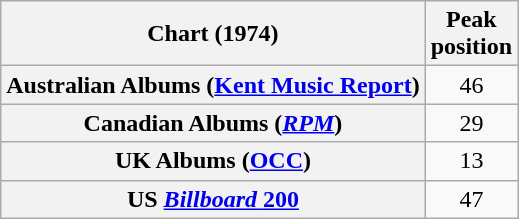<table class="wikitable sortable plainrowheaders" style="text-align:center;">
<tr>
<th scope="col">Chart (1974)</th>
<th scope="col">Peak<br> position</th>
</tr>
<tr>
<th scope="row">Australian Albums (<a href='#'>Kent Music Report</a>)</th>
<td>46</td>
</tr>
<tr>
<th scope="row">Canadian Albums (<em><a href='#'>RPM</a></em>)</th>
<td>29</td>
</tr>
<tr>
<th scope="row">UK Albums (<a href='#'>OCC</a>)</th>
<td>13</td>
</tr>
<tr>
<th scope="row">US <a href='#'><em>Billboard</em> 200</a></th>
<td>47</td>
</tr>
</table>
